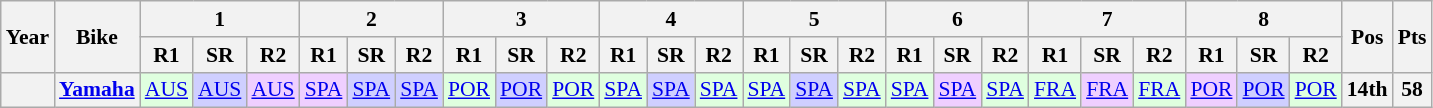<table class="wikitable" style="text-align:center; font-size:90%;">
<tr>
<th rowspan="2">Year</th>
<th rowspan="2">Bike</th>
<th colspan="3">1</th>
<th colspan="3">2</th>
<th colspan="3">3</th>
<th colspan="3">4</th>
<th colspan="3">5</th>
<th colspan="3">6</th>
<th colspan="3">7</th>
<th colspan="3">8</th>
<th rowspan="2">Pos</th>
<th rowspan="2">Pts</th>
</tr>
<tr>
<th>R1</th>
<th>SR</th>
<th>R2</th>
<th>R1</th>
<th>SR</th>
<th>R2</th>
<th>R1</th>
<th>SR</th>
<th>R2</th>
<th>R1</th>
<th>SR</th>
<th>R2</th>
<th>R1</th>
<th>SR</th>
<th>R2</th>
<th>R1</th>
<th>SR</th>
<th>R2</th>
<th>R1</th>
<th>SR</th>
<th>R2</th>
<th>R1</th>
<th>SR</th>
<th>R2</th>
</tr>
<tr>
<th></th>
<th><a href='#'>Yamaha</a></th>
<td style="background:#dfffdf;"><a href='#'>AUS</a><br></td>
<td style="background:#cfcfff;"><a href='#'>AUS</a><br></td>
<td style="background:#efcfff;"><a href='#'>AUS</a><br></td>
<td style="background:#efcfff;"><a href='#'>SPA</a><br></td>
<td style="background:#cfcfff;"><a href='#'>SPA</a><br></td>
<td style="background:#cfcfff;"><a href='#'>SPA</a><br></td>
<td style="background:#dfffdf;"><a href='#'>POR</a><br></td>
<td style="background:#cfcfff;"><a href='#'>POR</a><br></td>
<td style="background:#dfffdf;"><a href='#'>POR</a><br></td>
<td style="background:#dfffdf;"><a href='#'>SPA</a><br></td>
<td style="background:#cfcfff;"><a href='#'>SPA</a><br></td>
<td style="background:#dfffdf;"><a href='#'>SPA</a><br></td>
<td style="background:#dfffdf;"><a href='#'>SPA</a><br></td>
<td style="background:#cfcfff;"><a href='#'>SPA</a><br></td>
<td style="background:#dfffdf;"><a href='#'>SPA</a><br></td>
<td style="background:#dfffdf;"><a href='#'>SPA</a><br></td>
<td style="background:#efcfff;"><a href='#'>SPA</a><br></td>
<td style="background:#dfffdf;"><a href='#'>SPA</a><br></td>
<td style="background:#dfffdf;"><a href='#'>FRA</a><br></td>
<td style="background:#efcfff;"><a href='#'>FRA</a><br></td>
<td style="background:#dfffdf;"><a href='#'>FRA</a><br></td>
<td style="background:#efcfff;"><a href='#'>POR</a><br></td>
<td style="background:#cfcfff;"><a href='#'>POR</a><br></td>
<td style="background:#dfffdf;"><a href='#'>POR</a><br></td>
<th>14th</th>
<th>58</th>
</tr>
</table>
